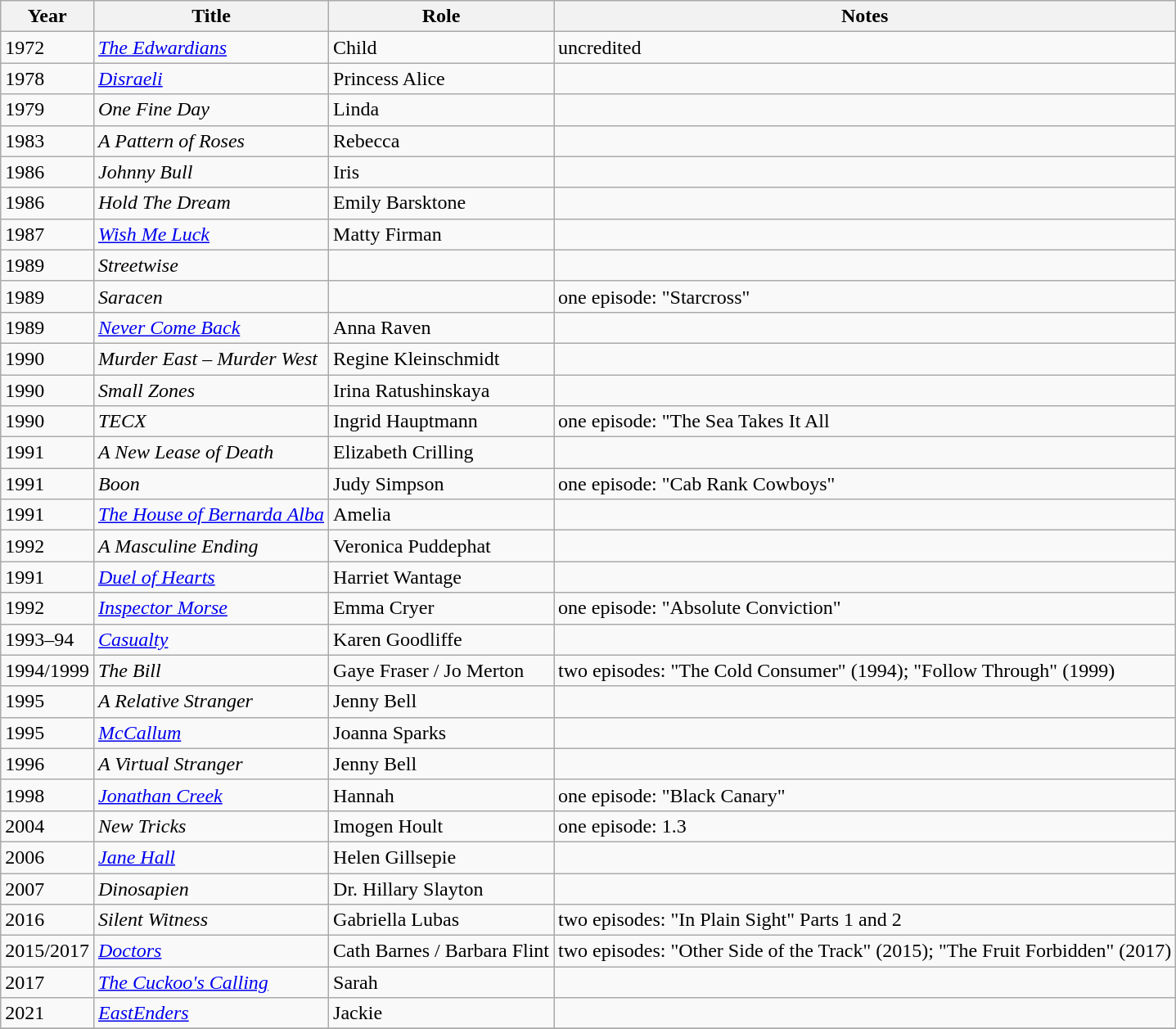<table class="wikitable sortable">
<tr>
<th>Year</th>
<th>Title</th>
<th>Role</th>
<th class="unsortable">Notes</th>
</tr>
<tr>
<td>1972</td>
<td><em><a href='#'>The Edwardians</a></em></td>
<td>Child</td>
<td>uncredited</td>
</tr>
<tr>
<td>1978</td>
<td><em><a href='#'>Disraeli</a></em></td>
<td>Princess Alice</td>
<td></td>
</tr>
<tr>
<td>1979</td>
<td><em>One Fine Day</em></td>
<td>Linda</td>
<td></td>
</tr>
<tr>
<td>1983</td>
<td><em>A Pattern of Roses</em></td>
<td>Rebecca</td>
<td></td>
</tr>
<tr>
<td>1986</td>
<td><em>Johnny Bull</em></td>
<td>Iris</td>
<td></td>
</tr>
<tr>
<td>1986</td>
<td><em>Hold The Dream</em></td>
<td>Emily Barsktone</td>
<td></td>
</tr>
<tr>
<td>1987</td>
<td><em><a href='#'>Wish Me Luck</a></em></td>
<td>Matty Firman</td>
<td></td>
</tr>
<tr>
<td>1989</td>
<td><em>Streetwise</em></td>
<td></td>
<td></td>
</tr>
<tr>
<td>1989</td>
<td><em>Saracen</em></td>
<td></td>
<td>one episode: "Starcross"</td>
</tr>
<tr>
<td>1989</td>
<td><em><a href='#'>Never Come Back</a></em></td>
<td>Anna Raven</td>
<td></td>
</tr>
<tr>
<td>1990</td>
<td><em>Murder East – Murder West</em></td>
<td>Regine Kleinschmidt</td>
<td></td>
</tr>
<tr>
<td>1990</td>
<td><em>Small Zones</em></td>
<td>Irina Ratushinskaya</td>
<td></td>
</tr>
<tr>
<td>1990</td>
<td><em>TECX</em></td>
<td>Ingrid Hauptmann</td>
<td>one episode: "The Sea Takes It All</td>
</tr>
<tr>
<td>1991</td>
<td><em>A New Lease of Death</em></td>
<td>Elizabeth Crilling</td>
<td></td>
</tr>
<tr>
<td>1991</td>
<td><em>Boon</em></td>
<td>Judy Simpson</td>
<td>one episode: "Cab Rank Cowboys"</td>
</tr>
<tr>
<td>1991</td>
<td><em><a href='#'>The House of Bernarda Alba</a></em></td>
<td>Amelia</td>
<td></td>
</tr>
<tr>
<td>1992</td>
<td><em>A Masculine Ending</em></td>
<td>Veronica Puddephat</td>
<td></td>
</tr>
<tr>
<td>1991</td>
<td><em><a href='#'>Duel of Hearts</a></em></td>
<td>Harriet Wantage</td>
<td></td>
</tr>
<tr>
<td>1992</td>
<td><em><a href='#'>Inspector Morse</a></em></td>
<td>Emma Cryer</td>
<td>one episode: "Absolute Conviction"</td>
</tr>
<tr>
<td>1993–94</td>
<td><em><a href='#'>Casualty</a></em></td>
<td>Karen Goodliffe</td>
<td></td>
</tr>
<tr>
<td>1994/1999</td>
<td><em>The Bill</em></td>
<td>Gaye Fraser / Jo Merton</td>
<td>two episodes: "The Cold Consumer" (1994); "Follow Through" (1999)</td>
</tr>
<tr>
<td>1995</td>
<td><em>A Relative Stranger</em></td>
<td>Jenny Bell</td>
<td></td>
</tr>
<tr>
<td>1995</td>
<td><em><a href='#'>McCallum</a></em></td>
<td>Joanna Sparks</td>
<td></td>
</tr>
<tr>
<td>1996</td>
<td><em>A Virtual Stranger</em></td>
<td>Jenny Bell</td>
<td></td>
</tr>
<tr>
<td>1998</td>
<td><em><a href='#'>Jonathan Creek</a></em></td>
<td>Hannah</td>
<td>one episode: "Black Canary"</td>
</tr>
<tr>
<td>2004</td>
<td><em>New Tricks</em></td>
<td>Imogen Hoult</td>
<td>one episode: 1.3</td>
</tr>
<tr>
<td>2006</td>
<td><em><a href='#'>Jane Hall</a></em></td>
<td>Helen Gillsepie</td>
<td></td>
</tr>
<tr>
<td>2007</td>
<td><em>Dinosapien</em></td>
<td>Dr. Hillary Slayton</td>
<td></td>
</tr>
<tr>
<td>2016</td>
<td><em>Silent Witness</em></td>
<td>Gabriella Lubas</td>
<td>two episodes: "In Plain Sight" Parts 1 and 2</td>
</tr>
<tr>
<td>2015/2017</td>
<td><em><a href='#'>Doctors</a></em></td>
<td>Cath Barnes / Barbara Flint</td>
<td>two episodes: "Other Side of the Track" (2015); "The Fruit Forbidden" (2017)</td>
</tr>
<tr>
<td>2017</td>
<td><em><a href='#'>The Cuckoo's Calling</a></em></td>
<td>Sarah</td>
</tr>
<tr>
<td>2021</td>
<td><em><a href='#'>EastEnders</a></em></td>
<td>Jackie</td>
<td></td>
</tr>
<tr>
</tr>
</table>
